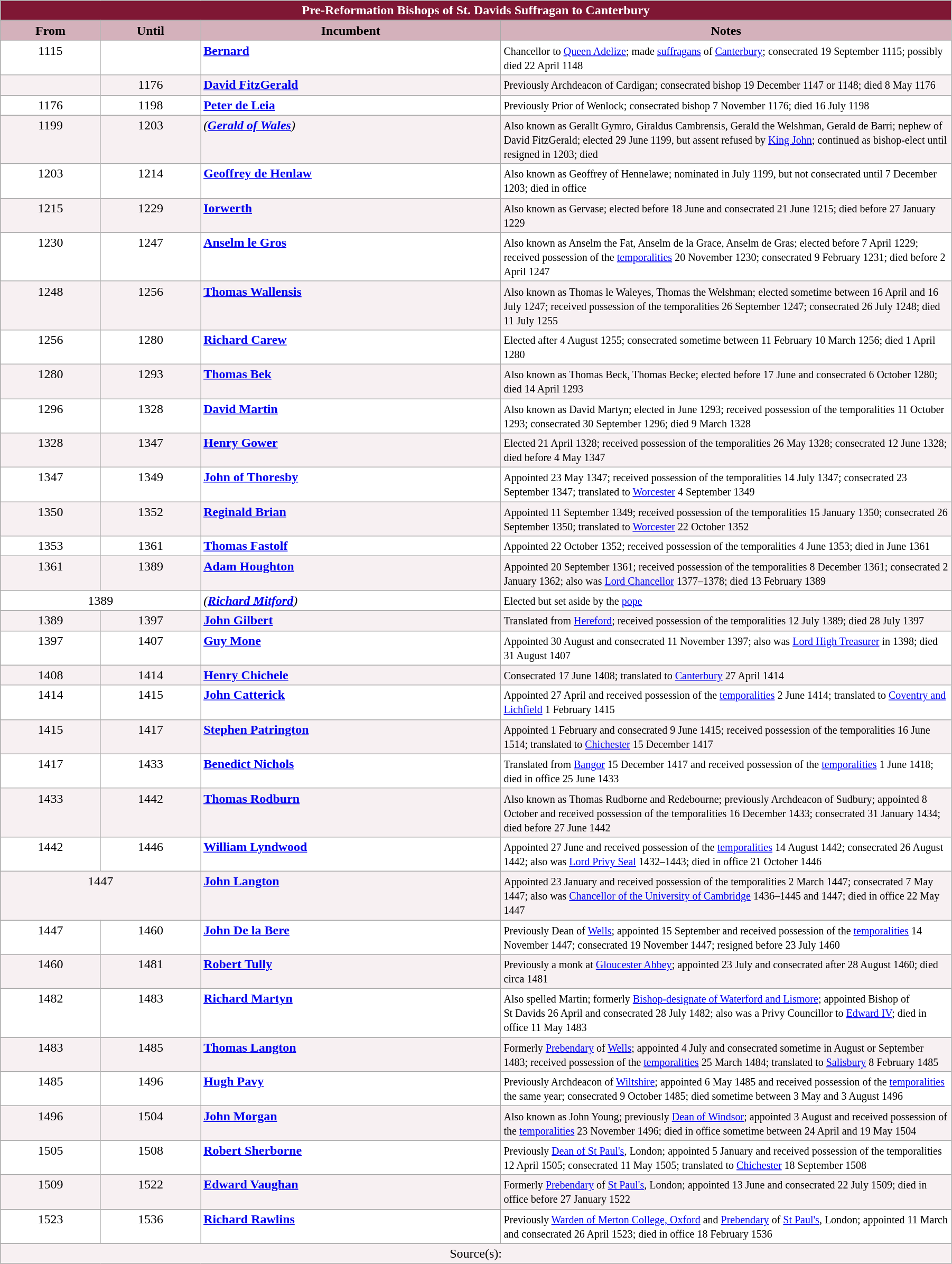<table class="wikitable" style="width:95%;" border="1" cellpadding="2">
<tr>
<th colspan="4" style="background-color: #7F1734; color: white;">Pre-Reformation Bishops of St. Davids Suffragan to Canterbury</th>
</tr>
<tr valign=center>
<th style="background-color:#D4B1BB" width="10%">From</th>
<th style="background-color:#D4B1BB" width="10%">Until</th>
<th style="background-color:#D4B1BB" width="30%">Incumbent</th>
<th style="background-color:#D4B1BB" width="45%">Notes</th>
</tr>
<tr valign=top bgcolor="white">
<td align=center>1115</td>
<td align=center></td>
<td><strong><a href='#'>Bernard</a></strong></td>
<td><small>Chancellor to <a href='#'>Queen Adelize</a>; made <a href='#'>suffragans</a> of <a href='#'>Canterbury</a>; consecrated 19 September 1115; possibly died 22 April 1148</small></td>
</tr>
<tr valign=top bgcolor="#F7F0F2">
<td align=center></td>
<td align=center>1176</td>
<td><strong><a href='#'>David FitzGerald</a></strong></td>
<td><small>Previously Archdeacon of Cardigan; consecrated bishop 19 December 1147 or 1148; died 8 May 1176</small></td>
</tr>
<tr valign=top bgcolor="white">
<td align=center>1176</td>
<td align=center>1198</td>
<td><strong><a href='#'>Peter de Leia</a></strong></td>
<td><small>Previously Prior of Wenlock; consecrated bishop 7 November 1176; died 16 July 1198</small></td>
</tr>
<tr valign=top bgcolor="#F7F0F2">
<td align=center>1199</td>
<td align=center>1203</td>
<td><em>(<strong><a href='#'>Gerald of Wales</a></strong>)</em></td>
<td><small>Also known as Gerallt Gymro, Giraldus Cambrensis, Gerald the Welshman, Gerald de Barri; nephew of David FitzGerald; elected 29 June 1199, but assent refused by <a href='#'>King John</a>; continued as bishop-elect until resigned in 1203; died </small></td>
</tr>
<tr valign=top bgcolor="white">
<td align=center>1203</td>
<td align=center>1214</td>
<td><strong><a href='#'>Geoffrey de Henlaw</a></strong></td>
<td><small>Also known as Geoffrey of Hennelawe; nominated in July 1199, but not consecrated until 7 December 1203; died in office</small></td>
</tr>
<tr valign=top bgcolor="#F7F0F2">
<td align=center>1215</td>
<td align=center>1229</td>
<td><strong><a href='#'>Iorwerth</a></strong></td>
<td><small>Also known as Gervase; elected before 18 June and consecrated 21 June 1215; died before 27 January 1229</small></td>
</tr>
<tr valign=top bgcolor="white">
<td align=center>1230</td>
<td align=center>1247</td>
<td><strong><a href='#'>Anselm le Gros</a></strong></td>
<td><small>Also known as Anselm the Fat, Anselm de la Grace, Anselm de Gras; elected before 7 April 1229; received possession of the <a href='#'>temporalities</a> 20 November 1230; consecrated 9 February 1231; died before 2 April 1247</small></td>
</tr>
<tr valign=top bgcolor="#F7F0F2">
<td align=center>1248</td>
<td align=center>1256</td>
<td><strong><a href='#'>Thomas Wallensis</a></strong></td>
<td><small>Also known as Thomas le Waleyes, Thomas the Welshman; elected sometime between 16 April and 16 July 1247; received possession of the temporalities 26 September 1247; consecrated 26 July 1248; died 11 July 1255</small></td>
</tr>
<tr valign=top bgcolor="white">
<td align=center>1256</td>
<td align=center>1280</td>
<td><strong><a href='#'>Richard Carew</a></strong></td>
<td><small>Elected after 4 August 1255; consecrated sometime between 11 February 10 March 1256; died 1 April 1280</small></td>
</tr>
<tr valign=top bgcolor="#F7F0F2">
<td align=center>1280</td>
<td align=center>1293</td>
<td><strong><a href='#'>Thomas Bek</a></strong></td>
<td><small>Also known as Thomas Beck, Thomas Becke; elected before 17 June and consecrated 6 October 1280; died 14 April 1293</small></td>
</tr>
<tr valign=top bgcolor="white">
<td align=center>1296</td>
<td align=center>1328</td>
<td><strong><a href='#'>David Martin</a></strong></td>
<td><small>Also known as David Martyn; elected in June 1293; received possession of the temporalities 11 October 1293; consecrated 30 September 1296; died 9 March 1328</small></td>
</tr>
<tr valign=top bgcolor="#F7F0F2">
<td align=center>1328</td>
<td align=center>1347</td>
<td><strong><a href='#'>Henry Gower</a></strong></td>
<td><small>Elected 21 April 1328; received possession of the temporalities 26 May 1328; consecrated 12 June 1328; died before 4 May 1347</small></td>
</tr>
<tr valign=top bgcolor="white">
<td align=center>1347</td>
<td align=center>1349</td>
<td><strong><a href='#'>John of Thoresby</a></strong></td>
<td><small>Appointed 23 May 1347; received possession of the temporalities 14 July 1347; consecrated 23 September 1347; translated to <a href='#'>Worcester</a> 4 September 1349</small></td>
</tr>
<tr valign=top bgcolor="#F7F0F2">
<td align=center>1350</td>
<td align=center>1352</td>
<td><strong><a href='#'>Reginald Brian</a></strong></td>
<td><small>Appointed 11 September 1349; received possession of the temporalities 15 January 1350; consecrated 26 September 1350; translated to <a href='#'>Worcester</a> 22 October 1352</small></td>
</tr>
<tr valign=top bgcolor="white">
<td align=center>1353</td>
<td align=center>1361</td>
<td><strong><a href='#'>Thomas Fastolf</a></strong></td>
<td><small>Appointed 22 October 1352; received possession of the temporalities 4 June 1353; died in June 1361</small></td>
</tr>
<tr valign=top bgcolor="#F7F0F2">
<td align=center>1361</td>
<td align=center>1389</td>
<td><strong><a href='#'>Adam Houghton</a></strong></td>
<td><small>Appointed 20 September 1361; received possession of the temporalities 8 December 1361; consecrated 2 January 1362; also was <a href='#'>Lord Chancellor</a> 1377–1378; died 13 February 1389</small></td>
</tr>
<tr valign=top bgcolor="white">
<td colspan=2 align=center>1389</td>
<td><em>(<strong><a href='#'>Richard Mitford</a></strong>)</em></td>
<td><small>Elected but set aside by the <a href='#'>pope</a></small></td>
</tr>
<tr valign=top bgcolor="#F7F0F2">
<td align=center>1389</td>
<td align=center>1397</td>
<td><strong><a href='#'>John Gilbert</a></strong></td>
<td><small>Translated from <a href='#'>Hereford</a>; received possession of the temporalities 12 July 1389; died 28 July 1397</small></td>
</tr>
<tr valign=top bgcolor="white">
<td align=center>1397</td>
<td align=center>1407</td>
<td><strong><a href='#'>Guy Mone</a></strong></td>
<td><small>Appointed 30 August and consecrated 11 November 1397; also was <a href='#'>Lord High Treasurer</a> in 1398; died 31 August 1407</small></td>
</tr>
<tr valign=top bgcolor="#F7F0F2">
<td align=center>1408</td>
<td align=center>1414</td>
<td><strong><a href='#'>Henry Chichele</a></strong></td>
<td><small>Consecrated 17 June 1408; translated to <a href='#'>Canterbury</a> 27 April 1414</small></td>
</tr>
<tr valign=top bgcolor="white">
<td align=center>1414</td>
<td align=center>1415</td>
<td><strong><a href='#'>John Catterick</a></strong></td>
<td><small>Appointed 27 April and received possession of the <a href='#'>temporalities</a> 2 June 1414; translated to <a href='#'>Coventry and Lichfield</a> 1 February 1415</small></td>
</tr>
<tr valign=top bgcolor="#F7F0F2">
<td align=center>1415</td>
<td align=center>1417</td>
<td><strong><a href='#'>Stephen Patrington</a></strong></td>
<td><small>Appointed 1 February and consecrated 9 June 1415; received possession of the temporalities 16 June 1514; translated to <a href='#'>Chichester</a> 15 December 1417</small></td>
</tr>
<tr valign=top bgcolor="white">
<td align=center>1417</td>
<td align=center>1433</td>
<td><strong><a href='#'>Benedict Nichols</a></strong></td>
<td><small>Translated from <a href='#'>Bangor</a> 15 December 1417 and received possession of the <a href='#'>temporalities</a> 1 June 1418; died in office 25 June 1433</small></td>
</tr>
<tr valign=top bgcolor="#F7F0F2">
<td align=center>1433</td>
<td align=center>1442</td>
<td><strong><a href='#'>Thomas Rodburn</a></strong></td>
<td><small>Also known as Thomas Rudborne and Redebourne; previously Archdeacon of Sudbury; appointed 8 October and received possession of the temporalities 16 December 1433; consecrated 31 January 1434; died before 27 June 1442</small></td>
</tr>
<tr valign=top bgcolor="white">
<td align=center>1442</td>
<td align=center>1446</td>
<td><strong><a href='#'>William Lyndwood</a></strong></td>
<td><small>Appointed 27 June and received possession of the <a href='#'>temporalities</a> 14 August 1442; consecrated 26 August 1442; also was <a href='#'>Lord Privy Seal</a> 1432–1443; died in office 21 October 1446</small></td>
</tr>
<tr valign=top bgcolor="#F7F0F2">
<td colspan=2 align=center>1447</td>
<td><strong><a href='#'>John Langton</a></strong></td>
<td><small>Appointed 23 January and received possession of the temporalities 2 March 1447; consecrated 7 May 1447; also was <a href='#'>Chancellor of the University of Cambridge</a> 1436–1445 and 1447; died in office 22 May 1447</small></td>
</tr>
<tr valign=top bgcolor="white">
<td align=center>1447</td>
<td align=center>1460</td>
<td><strong><a href='#'>John De la Bere</a></strong></td>
<td><small>Previously Dean of <a href='#'>Wells</a>; appointed 15 September and received possession of the <a href='#'>temporalities</a> 14 November 1447; consecrated 19 November 1447; resigned before 23 July 1460</small></td>
</tr>
<tr valign=top bgcolor="#F7F0F2">
<td align=center>1460</td>
<td align=center> 1481</td>
<td><strong><a href='#'>Robert Tully</a></strong></td>
<td><small>Previously a monk at <a href='#'>Gloucester Abbey</a>; appointed 23 July and consecrated after 28 August 1460; died circa 1481</small></td>
</tr>
<tr valign=top bgcolor="white">
<td align=center>1482</td>
<td align=center>1483</td>
<td><strong><a href='#'>Richard Martyn</a></strong></td>
<td><small>Also spelled Martin; formerly <a href='#'>Bishop-designate of Waterford and Lismore</a>; appointed Bishop of St Davids 26 April and consecrated 28 July 1482; also was a Privy Councillor to <a href='#'>Edward IV</a>; died in office 11 May 1483</small></td>
</tr>
<tr valign=top bgcolor="#F7F0F2">
<td align=center>1483</td>
<td align=center>1485</td>
<td><strong><a href='#'>Thomas Langton</a></strong></td>
<td><small>Formerly <a href='#'>Prebendary</a> of <a href='#'>Wells</a>; appointed 4 July and consecrated sometime in August or September 1483; received possession of the <a href='#'>temporalities</a> 25 March 1484; translated to <a href='#'>Salisbury</a> 8 February 1485</small></td>
</tr>
<tr valign=top bgcolor="white">
<td align=center>1485</td>
<td align=center>1496</td>
<td><strong><a href='#'>Hugh Pavy</a></strong></td>
<td><small>Previously Archdeacon of <a href='#'>Wiltshire</a>; appointed 6 May 1485 and received possession of the <a href='#'>temporalities</a> the same year; consecrated 9 October 1485; died sometime between 3 May and 3 August 1496</small></td>
</tr>
<tr valign=top bgcolor="#F7F0F2">
<td align=center>1496</td>
<td align=center>1504</td>
<td><strong><a href='#'>John Morgan</a></strong></td>
<td><small>Also known as John Young; previously <a href='#'>Dean of Windsor</a>; appointed 3 August and received possession of the <a href='#'>temporalities</a> 23 November 1496; died in office sometime between 24 April and 19 May 1504</small></td>
</tr>
<tr valign=top bgcolor="white">
<td align=center>1505</td>
<td align=center>1508</td>
<td><strong><a href='#'>Robert Sherborne</a></strong></td>
<td><small>Previously <a href='#'>Dean of St&nbsp;Paul's</a>, London; appointed 5 January and received possession of the temporalities 12 April 1505; consecrated 11 May 1505; translated to <a href='#'>Chichester</a> 18 September 1508</small></td>
</tr>
<tr valign=top bgcolor="#F7F0F2">
<td align=center>1509</td>
<td align=center>1522</td>
<td><strong><a href='#'>Edward Vaughan</a></strong></td>
<td><small>Formerly <a href='#'>Prebendary</a> of <a href='#'>St Paul's</a>, London; appointed 13 June and consecrated 22 July 1509; died in office before 27 January 1522</small></td>
</tr>
<tr valign=top bgcolor="white">
<td align=center>1523</td>
<td align=center>1536</td>
<td><strong><a href='#'>Richard Rawlins</a></strong></td>
<td><small>Previously <a href='#'>Warden of Merton College, Oxford</a> and <a href='#'>Prebendary</a> of <a href='#'>St Paul's</a>, London; appointed 11 March and consecrated 26 April 1523; died in office 18 February 1536</small></td>
</tr>
<tr valign=top bgcolor="#F7F0F2">
<td align=center colspan="4">Source(s):</td>
</tr>
</table>
